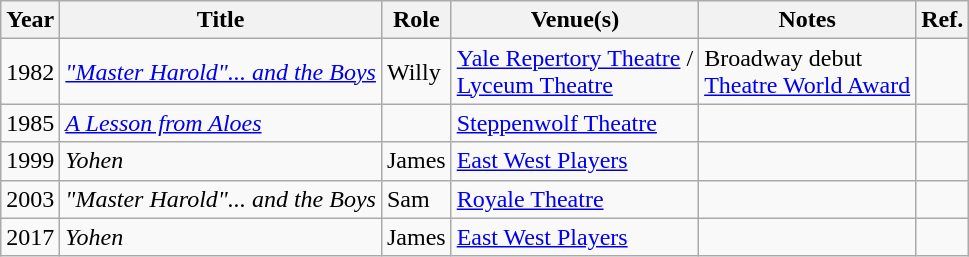<table class="wikitable sortable">
<tr>
<th>Year</th>
<th>Title</th>
<th>Role</th>
<th>Venue(s)</th>
<th>Notes</th>
<th>Ref.</th>
</tr>
<tr>
<td>1982</td>
<td><em><a href='#'>"Master Harold"... and the Boys</a></em></td>
<td>Willy</td>
<td><a href='#'>Yale Repertory Theatre</a> /<br><a href='#'>Lyceum Theatre</a></td>
<td>Broadway debut<br><a href='#'>Theatre World Award</a></td>
<td></td>
</tr>
<tr>
<td>1985</td>
<td><em><a href='#'>A Lesson from Aloes</a></em></td>
<td></td>
<td><a href='#'>Steppenwolf Theatre</a></td>
<td></td>
<td></td>
</tr>
<tr>
<td>1999</td>
<td><em>Yohen</em></td>
<td>James</td>
<td><a href='#'>East West Players</a></td>
<td></td>
<td></td>
</tr>
<tr>
<td>2003</td>
<td><em>"Master Harold"... and the Boys</em></td>
<td>Sam</td>
<td><a href='#'>Royale Theatre</a></td>
<td></td>
<td></td>
</tr>
<tr>
<td>2017</td>
<td><em>Yohen</em></td>
<td>James</td>
<td><a href='#'>East West Players</a></td>
<td></td>
<td></td>
</tr>
</table>
